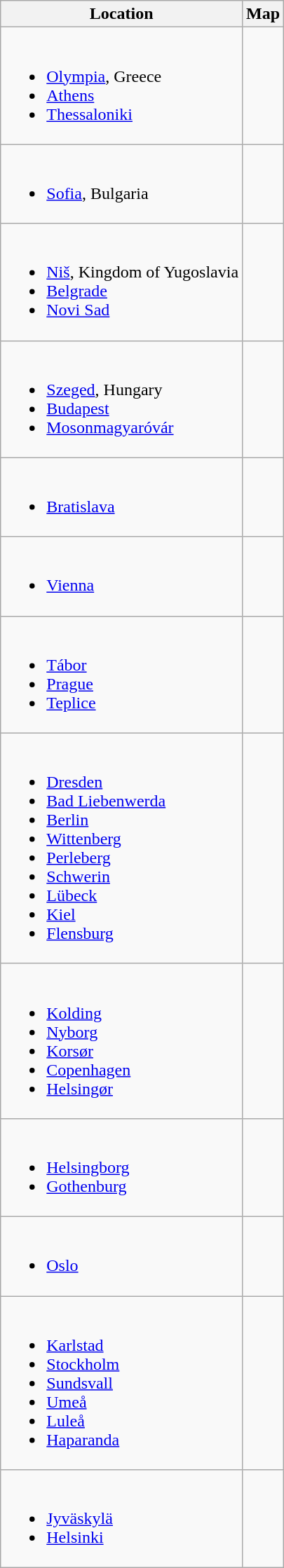<table class=wikitable>
<tr>
<th>Location</th>
<th>Map</th>
</tr>
<tr>
<td><br><ul><li><a href='#'>Olympia</a>, Greece</li><li><a href='#'>Athens</a></li><li><a href='#'>Thessaloniki</a></li></ul></td>
<td></td>
</tr>
<tr>
<td><br><ul><li><a href='#'>Sofia</a>, Bulgaria</li></ul></td>
<td></td>
</tr>
<tr>
<td><br><ul><li><a href='#'>Niš</a>, Kingdom of Yugoslavia</li><li><a href='#'>Belgrade</a></li><li><a href='#'>Novi Sad</a></li></ul></td>
<td></td>
</tr>
<tr>
<td><br><ul><li><a href='#'>Szeged</a>, Hungary</li><li><a href='#'>Budapest</a></li><li><a href='#'>Mosonmagyaróvár</a></li></ul></td>
<td></td>
</tr>
<tr>
<td><br><ul><li><a href='#'>Bratislava</a></li></ul></td>
<td></td>
</tr>
<tr>
<td><br><ul><li><a href='#'>Vienna</a></li></ul></td>
<td></td>
</tr>
<tr>
<td><br><ul><li><a href='#'>Tábor</a></li><li><a href='#'>Prague</a></li><li><a href='#'>Teplice</a></li></ul></td>
<td></td>
</tr>
<tr>
<td><br><ul><li><a href='#'>Dresden</a></li><li><a href='#'>Bad Liebenwerda</a></li><li><a href='#'>Berlin</a></li><li><a href='#'>Wittenberg</a></li><li><a href='#'>Perleberg</a></li><li><a href='#'>Schwerin</a></li><li><a href='#'>Lübeck</a></li><li><a href='#'>Kiel</a></li><li><a href='#'>Flensburg</a></li></ul></td>
<td></td>
</tr>
<tr>
<td><br><ul><li><a href='#'>Kolding</a></li><li><a href='#'>Nyborg</a></li><li><a href='#'>Korsør</a></li><li><a href='#'>Copenhagen</a></li><li><a href='#'>Helsingør</a></li></ul></td>
<td></td>
</tr>
<tr>
<td><br><ul><li><a href='#'>Helsingborg</a></li><li><a href='#'>Gothenburg</a></li></ul></td>
<td></td>
</tr>
<tr>
<td><br><ul><li><a href='#'>Oslo</a></li></ul></td>
<td></td>
</tr>
<tr>
<td><br><ul><li><a href='#'>Karlstad</a></li><li><a href='#'>Stockholm</a></li><li><a href='#'>Sundsvall</a></li><li><a href='#'>Umeå</a></li><li><a href='#'>Luleå</a></li><li><a href='#'>Haparanda</a></li></ul></td>
<td></td>
</tr>
<tr>
<td><br><ul><li><a href='#'>Jyväskylä</a></li><li><a href='#'>Helsinki</a></li></ul></td>
<td></td>
</tr>
</table>
